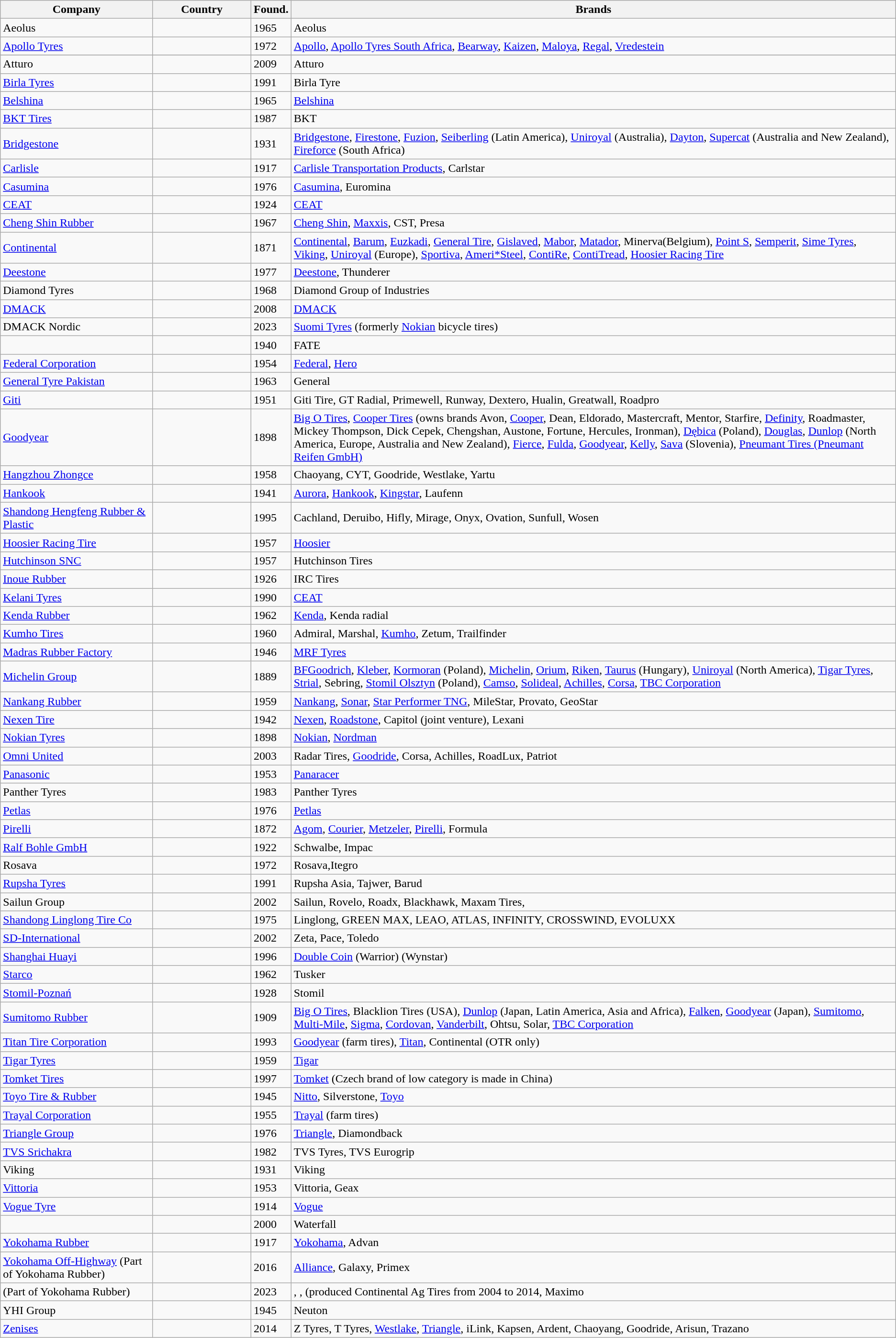<table class="wikitable sortable mw-collapsible">
<tr>
<th scope="col" style="width: 17%;">Company</th>
<th scope="col" style="width: 11%;">Country</th>
<th scope="col" style="width: 4%;">Found.</th>
<th>Brands</th>
</tr>
<tr>
<td>Aeolus</td>
<td></td>
<td>1965</td>
<td>Aeolus</td>
</tr>
<tr>
<td><a href='#'>Apollo Tyres</a></td>
<td></td>
<td>1972</td>
<td><a href='#'>Apollo</a>, <a href='#'>Apollo Tyres South Africa</a>, <a href='#'>Bearway</a>, <a href='#'>Kaizen</a>, <a href='#'>Maloya</a>, <a href='#'>Regal</a>, <a href='#'>Vredestein</a></td>
</tr>
<tr>
</tr>
<tr>
<td>Atturo</td>
<td></td>
<td>2009</td>
<td>Atturo</td>
</tr>
<tr>
<td><a href='#'>Birla Tyres</a></td>
<td></td>
<td>1991</td>
<td>Birla Tyre</td>
</tr>
<tr>
<td><a href='#'>Belshina</a></td>
<td></td>
<td>1965</td>
<td><a href='#'>Belshina</a></td>
</tr>
<tr>
<td><a href='#'>BKT Tires</a></td>
<td></td>
<td>1987</td>
<td>BKT</td>
</tr>
<tr>
<td><a href='#'>Bridgestone</a></td>
<td></td>
<td>1931</td>
<td><a href='#'>Bridgestone</a>, <a href='#'>Firestone</a>, <a href='#'>Fuzion</a>, <a href='#'>Seiberling</a> (Latin America), <a href='#'>Uniroyal</a> (Australia), <a href='#'>Dayton</a>, <a href='#'>Supercat</a> (Australia and New Zealand), <a href='#'>Fireforce</a> (South Africa)</td>
</tr>
<tr>
<td><a href='#'>Carlisle</a></td>
<td></td>
<td>1917</td>
<td><a href='#'>Carlisle Transportation Products</a>, Carlstar</td>
</tr>
<tr>
<td><a href='#'>Casumina</a></td>
<td></td>
<td>1976</td>
<td><a href='#'>Casumina</a>, Euromina</td>
</tr>
<tr>
<td><a href='#'>CEAT</a></td>
<td></td>
<td>1924</td>
<td><a href='#'>CEAT</a></td>
</tr>
<tr>
<td><a href='#'>Cheng Shin Rubber</a></td>
<td></td>
<td>1967</td>
<td><a href='#'>Cheng Shin</a>, <a href='#'>Maxxis</a>, CST, Presa</td>
</tr>
<tr>
<td><a href='#'>Continental</a></td>
<td></td>
<td>1871</td>
<td><a href='#'>Continental</a>, <a href='#'>Barum</a>, <a href='#'>Euzkadi</a>, <a href='#'>General Tire</a>, <a href='#'>Gislaved</a>, <a href='#'>Mabor</a>, <a href='#'>Matador</a>, Minerva(Belgium), <a href='#'>Point S</a>, <a href='#'>Semperit</a>, <a href='#'>Sime Tyres</a>, <a href='#'>Viking</a>, <a href='#'>Uniroyal</a> (Europe), <a href='#'>Sportiva</a>, <a href='#'>Ameri*Steel</a>, <a href='#'>ContiRe</a>, <a href='#'>ContiTread</a>, <a href='#'>Hoosier Racing Tire</a></td>
</tr>
<tr>
<td><a href='#'>Deestone</a></td>
<td></td>
<td>1977</td>
<td><a href='#'>Deestone</a>, Thunderer</td>
</tr>
<tr>
<td>Diamond Tyres</td>
<td></td>
<td>1968</td>
<td>Diamond Group of Industries</td>
</tr>
<tr>
<td><a href='#'>DMACK</a></td>
<td></td>
<td>2008</td>
<td><a href='#'>DMACK</a></td>
</tr>
<tr>
<td>DMACK Nordic</td>
<td></td>
<td>2023</td>
<td><a href='#'>Suomi Tyres</a> (formerly <a href='#'>Nokian</a> bicycle tires)</td>
</tr>
<tr>
<td></td>
<td></td>
<td>1940</td>
<td>FATE</td>
</tr>
<tr>
<td><a href='#'>Federal Corporation</a></td>
<td></td>
<td>1954</td>
<td><a href='#'>Federal</a>, <a href='#'>Hero</a></td>
</tr>
<tr>
<td><a href='#'>General Tyre Pakistan</a></td>
<td></td>
<td>1963</td>
<td>General</td>
</tr>
<tr>
<td><a href='#'>Giti</a></td>
<td></td>
<td>1951</td>
<td>Giti Tire, GT Radial, Primewell, Runway, Dextero, Hualin, Greatwall, Roadpro</td>
</tr>
<tr>
<td><a href='#'>Goodyear</a></td>
<td></td>
<td>1898</td>
<td><a href='#'>Big O Tires</a>, <a href='#'>Cooper Tires</a> (owns brands Avon, <a href='#'>Cooper</a>, Dean, Eldorado, Mastercraft, Mentor, Starfire, <a href='#'>Definity</a>, Roadmaster, Mickey Thompson, Dick Cepek, Chengshan, Austone, Fortune, Hercules, Ironman), <a href='#'>Dębica</a> (Poland), <a href='#'>Douglas</a>, <a href='#'>Dunlop</a> (North America, Europe, Australia and New Zealand), <a href='#'>Fierce</a>, <a href='#'>Fulda</a>, <a href='#'>Goodyear</a>, <a href='#'>Kelly</a>, <a href='#'>Sava</a> (Slovenia), <a href='#'>Pneumant Tires (Pneumant Reifen GmbH)</a></td>
</tr>
<tr>
<td><a href='#'>Hangzhou Zhongce</a></td>
<td></td>
<td>1958</td>
<td>Chaoyang, CYT, Goodride, Westlake, Yartu</td>
</tr>
<tr>
<td><a href='#'>Hankook</a></td>
<td></td>
<td>1941</td>
<td><a href='#'>Aurora</a>, <a href='#'>Hankook</a>, <a href='#'>Kingstar</a>, Laufenn</td>
</tr>
<tr>
<td><a href='#'>Shandong Hengfeng Rubber & Plastic</a></td>
<td></td>
<td>1995</td>
<td>Cachland, Deruibo, Hifly, Mirage, Onyx, Ovation, Sunfull, Wosen</td>
</tr>
<tr>
<td><a href='#'>Hoosier Racing Tire</a></td>
<td></td>
<td>1957</td>
<td><a href='#'>Hoosier</a></td>
</tr>
<tr>
<td><a href='#'>Hutchinson SNC</a></td>
<td></td>
<td>1957</td>
<td>Hutchinson Tires</td>
</tr>
<tr>
<td><a href='#'>Inoue Rubber</a></td>
<td></td>
<td>1926</td>
<td>IRC Tires</td>
</tr>
<tr>
<td><a href='#'>Kelani Tyres</a></td>
<td></td>
<td>1990</td>
<td><a href='#'>CEAT</a></td>
</tr>
<tr>
<td><a href='#'>Kenda Rubber</a></td>
<td></td>
<td>1962</td>
<td><a href='#'>Kenda</a>, Kenda radial</td>
</tr>
<tr>
<td><a href='#'>Kumho Tires</a></td>
<td></td>
<td>1960</td>
<td>Admiral, Marshal, <a href='#'>Kumho</a>, Zetum, Trailfinder</td>
</tr>
<tr>
<td><a href='#'>Madras Rubber Factory</a></td>
<td></td>
<td>1946</td>
<td><a href='#'>MRF Tyres</a></td>
</tr>
<tr>
<td><a href='#'>Michelin Group</a></td>
<td></td>
<td>1889</td>
<td><a href='#'>BFGoodrich</a>, <a href='#'>Kleber</a>, <a href='#'>Kormoran</a> (Poland), <a href='#'>Michelin</a>, <a href='#'>Orium</a>, <a href='#'>Riken</a>, <a href='#'>Taurus</a> (Hungary), <a href='#'>Uniroyal</a> (North America), <a href='#'>Tigar Tyres</a>, <a href='#'>Strial</a>, Sebring, <a href='#'>Stomil Olsztyn</a> (Poland), <a href='#'>Camso</a>, <a href='#'>Solideal</a>, <a href='#'>Achilles</a>, <a href='#'>Corsa</a>, <a href='#'>TBC Corporation</a></td>
</tr>
<tr>
<td><a href='#'>Nankang Rubber</a></td>
<td></td>
<td>1959</td>
<td><a href='#'>Nankang</a>, <a href='#'>Sonar</a>, <a href='#'>Star Performer TNG</a>, MileStar, Provato, GeoStar</td>
</tr>
<tr>
<td><a href='#'>Nexen Tire</a></td>
<td></td>
<td>1942</td>
<td><a href='#'>Nexen</a>, <a href='#'>Roadstone</a>, Capitol (joint venture), Lexani</td>
</tr>
<tr>
<td><a href='#'>Nokian Tyres</a></td>
<td></td>
<td>1898</td>
<td><a href='#'>Nokian</a>, <a href='#'>Nordman</a></td>
</tr>
<tr>
<td><a href='#'>Omni United</a></td>
<td></td>
<td>2003</td>
<td>Radar Tires, <a href='#'>Goodride</a>, Corsa, Achilles, RoadLux, Patriot</td>
</tr>
<tr>
<td><a href='#'>Panasonic</a></td>
<td></td>
<td>1953</td>
<td><a href='#'>Panaracer</a></td>
</tr>
<tr>
<td>Panther Tyres</td>
<td></td>
<td>1983</td>
<td>Panther Tyres</td>
</tr>
<tr>
<td><a href='#'>Petlas</a></td>
<td></td>
<td>1976</td>
<td><a href='#'>Petlas</a></td>
</tr>
<tr>
<td><a href='#'>Pirelli</a></td>
<td></td>
<td>1872</td>
<td><a href='#'>Agom</a>, <a href='#'>Courier</a>, <a href='#'>Metzeler</a>, <a href='#'>Pirelli</a>, Formula</td>
</tr>
<tr>
<td><a href='#'>Ralf Bohle GmbH</a></td>
<td></td>
<td>1922</td>
<td>Schwalbe, Impac</td>
</tr>
<tr>
<td>Rosava</td>
<td></td>
<td>1972</td>
<td>Rosava,Itegro</td>
</tr>
<tr>
<td><a href='#'>Rupsha Tyres</a></td>
<td></td>
<td>1991</td>
<td>Rupsha Asia, Tajwer, Barud</td>
</tr>
<tr>
<td>Sailun Group</td>
<td></td>
<td>2002</td>
<td>Sailun, Rovelo, Roadx, Blackhawk, Maxam Tires,</td>
</tr>
<tr>
<td><a href='#'>Shandong Linglong Tire Co</a></td>
<td></td>
<td>1975</td>
<td>Linglong, GREEN MAX, LEAO, ATLAS, INFINITY, CROSSWIND, EVOLUXX</td>
</tr>
<tr>
<td><a href='#'>SD-International</a></td>
<td></td>
<td>2002</td>
<td>Zeta, Pace, Toledo</td>
</tr>
<tr>
<td><a href='#'>Shanghai Huayi</a></td>
<td></td>
<td>1996</td>
<td><a href='#'>Double Coin</a> (Warrior) (Wynstar)</td>
</tr>
<tr>
<td><a href='#'>Starco</a></td>
<td></td>
<td>1962</td>
<td>Tusker</td>
</tr>
<tr>
<td><a href='#'>Stomil-Poznań</a></td>
<td></td>
<td>1928</td>
<td>Stomil</td>
</tr>
<tr>
<td><a href='#'>Sumitomo Rubber</a></td>
<td></td>
<td>1909</td>
<td><a href='#'>Big O Tires</a>, Blacklion Tires (USA), <a href='#'>Dunlop</a> (Japan, Latin America, Asia and Africa), <a href='#'>Falken</a>, <a href='#'>Goodyear</a> (Japan), <a href='#'>Sumitomo</a>, <a href='#'>Multi-Mile</a>, <a href='#'>Sigma</a>, <a href='#'>Cordovan</a>, <a href='#'>Vanderbilt</a>, Ohtsu, Solar, <a href='#'>TBC Corporation</a></td>
</tr>
<tr>
<td><a href='#'>Titan Tire Corporation</a></td>
<td></td>
<td>1993</td>
<td><a href='#'>Goodyear</a> (farm tires), <a href='#'>Titan</a>, Continental (OTR only)</td>
</tr>
<tr>
<td><a href='#'>Tigar Tyres</a></td>
<td></td>
<td>1959</td>
<td><a href='#'>Tigar</a></td>
</tr>
<tr>
<td><a href='#'>Tomket Tires</a></td>
<td></td>
<td>1997</td>
<td><a href='#'>Tomket</a> (Czech brand of low category is made in China)</td>
</tr>
<tr>
<td><a href='#'>Toyo Tire & Rubber</a></td>
<td></td>
<td>1945</td>
<td><a href='#'>Nitto</a>, Silverstone, <a href='#'>Toyo</a></td>
</tr>
<tr>
<td><a href='#'>Trayal Corporation</a></td>
<td></td>
<td>1955</td>
<td><a href='#'>Trayal</a> (farm tires)</td>
</tr>
<tr>
<td><a href='#'>Triangle Group</a></td>
<td></td>
<td>1976</td>
<td><a href='#'>Triangle</a>, Diamondback</td>
</tr>
<tr>
<td><a href='#'>TVS Srichakra</a></td>
<td></td>
<td>1982</td>
<td>TVS Tyres, TVS Eurogrip</td>
</tr>
<tr>
<td>Viking</td>
<td></td>
<td>1931</td>
<td>Viking</td>
</tr>
<tr>
<td><a href='#'>Vittoria</a></td>
<td></td>
<td>1953</td>
<td>Vittoria, Geax</td>
</tr>
<tr>
<td><a href='#'>Vogue Tyre</a></td>
<td></td>
<td>1914</td>
<td><a href='#'>Vogue</a></td>
</tr>
<tr>
<td></td>
<td></td>
<td>2000</td>
<td>Waterfall</td>
</tr>
<tr>
<td><a href='#'>Yokohama Rubber</a></td>
<td></td>
<td>1917</td>
<td><a href='#'>Yokohama</a>, Advan</td>
</tr>
<tr>
<td><a href='#'>Yokohama Off-Highway</a> (Part of Yokohama Rubber)</td>
<td></td>
<td>2016</td>
<td><a href='#'>Alliance</a>, Galaxy, Primex</td>
</tr>
<tr>
<td> (Part of Yokohama Rubber)</td>
<td></td>
<td>2023</td>
<td>, ,  (produced Continental Ag Tires from 2004 to 2014, Maximo</td>
</tr>
<tr>
<td>YHI Group</td>
<td></td>
<td>1945</td>
<td>Neuton</td>
</tr>
<tr>
<td><a href='#'>Zenises</a></td>
<td></td>
<td>2014</td>
<td>Z Tyres, T Tyres, <a href='#'>Westlake</a>, <a href='#'>Triangle</a>, iLink, Kapsen, Ardent, Chaoyang, Goodride, Arisun, Trazano</td>
</tr>
</table>
